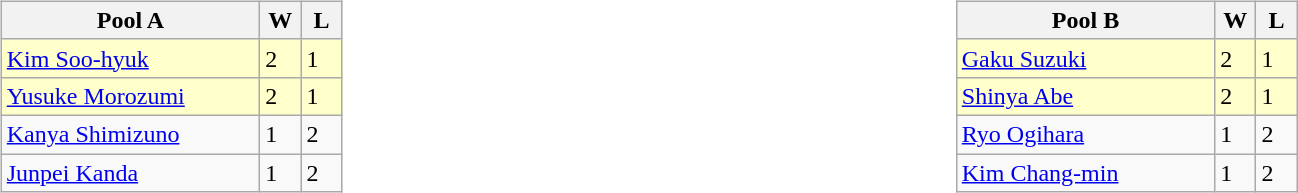<table style="font-size: 100%;">
<tr>
<td width=10% valign="top"><br><table class="wikitable">
<tr>
<th width="165">Pool A</th>
<th width="20">W</th>
<th width="20">L</th>
</tr>
<tr bgcolor=#ffffcc>
<td> <a href='#'>Kim Soo-hyuk</a></td>
<td>2</td>
<td>1</td>
</tr>
<tr bgcolor=#ffffcc>
<td> <a href='#'>Yusuke Morozumi</a></td>
<td>2</td>
<td>1</td>
</tr>
<tr>
<td> <a href='#'>Kanya Shimizuno</a></td>
<td>1</td>
<td>2</td>
</tr>
<tr>
<td> <a href='#'>Junpei Kanda</a></td>
<td>1</td>
<td>2</td>
</tr>
</table>
</td>
<td width=10% valign="top"><br><table class="wikitable">
<tr>
<th width="165">Pool B</th>
<th width="20">W</th>
<th width="20">L</th>
</tr>
<tr bgcolor=#ffffcc>
<td> <a href='#'>Gaku Suzuki</a></td>
<td>2</td>
<td>1</td>
</tr>
<tr bgcolor=#ffffcc>
<td> <a href='#'>Shinya Abe</a></td>
<td>2</td>
<td>1</td>
</tr>
<tr>
<td> <a href='#'>Ryo Ogihara</a></td>
<td>1</td>
<td>2</td>
</tr>
<tr>
<td> <a href='#'>Kim Chang-min</a></td>
<td>1</td>
<td>2</td>
</tr>
</table>
</td>
</tr>
</table>
